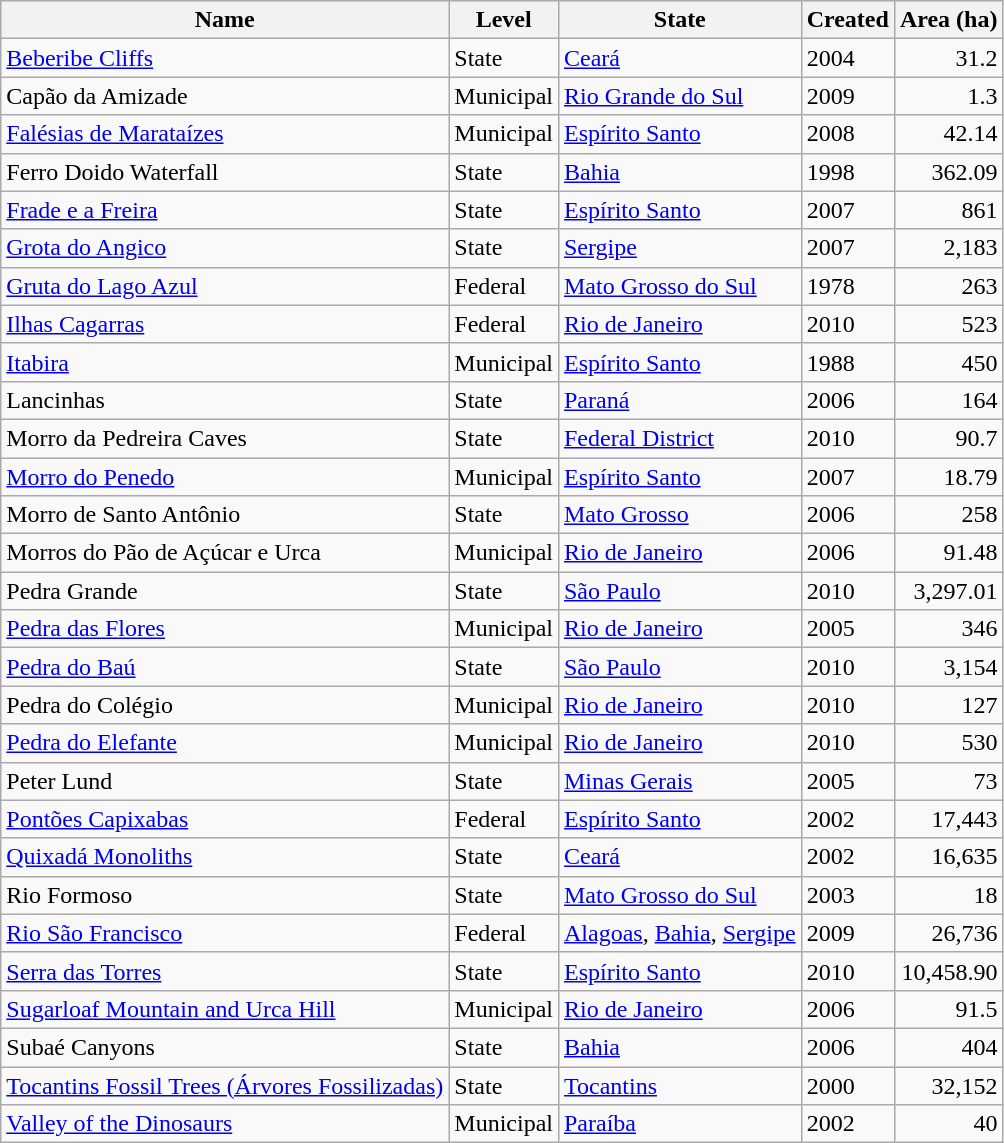<table class="wikitable sortable">
<tr>
<th>Name</th>
<th>Level</th>
<th>State</th>
<th>Created</th>
<th>Area (ha)</th>
</tr>
<tr>
<td><a href='#'>Beberibe Cliffs</a></td>
<td>State</td>
<td><a href='#'>Ceará</a></td>
<td>2004</td>
<td style="text-align:right;">31.2</td>
</tr>
<tr>
<td>Capão da Amizade</td>
<td>Municipal</td>
<td><a href='#'>Rio Grande do Sul</a></td>
<td>2009</td>
<td style="text-align:right;">1.3</td>
</tr>
<tr>
<td><a href='#'>Falésias de Marataízes</a></td>
<td>Municipal</td>
<td><a href='#'>Espírito Santo</a></td>
<td>2008</td>
<td style="text-align:right;">42.14</td>
</tr>
<tr>
<td>Ferro Doido Waterfall</td>
<td>State</td>
<td><a href='#'>Bahia</a></td>
<td>1998</td>
<td style="text-align:right;">362.09</td>
</tr>
<tr>
<td><a href='#'>Frade e a Freira</a></td>
<td>State</td>
<td><a href='#'>Espírito Santo</a></td>
<td>2007</td>
<td style="text-align:right;">861</td>
</tr>
<tr>
<td><a href='#'>Grota do Angico</a></td>
<td>State</td>
<td><a href='#'>Sergipe</a></td>
<td>2007</td>
<td style="text-align:right;">2,183</td>
</tr>
<tr>
<td><a href='#'>Gruta do Lago Azul</a></td>
<td>Federal</td>
<td><a href='#'>Mato Grosso do Sul</a></td>
<td>1978</td>
<td style="text-align:right;">263</td>
</tr>
<tr>
<td><a href='#'>Ilhas Cagarras</a></td>
<td>Federal</td>
<td><a href='#'>Rio de Janeiro</a></td>
<td>2010</td>
<td style="text-align:right;">523</td>
</tr>
<tr>
<td><a href='#'>Itabira</a></td>
<td>Municipal</td>
<td><a href='#'>Espírito Santo</a></td>
<td>1988</td>
<td style="text-align:right;">450</td>
</tr>
<tr>
<td>Lancinhas</td>
<td>State</td>
<td><a href='#'>Paraná</a></td>
<td>2006</td>
<td style="text-align:right;">164</td>
</tr>
<tr>
<td>Morro da Pedreira Caves</td>
<td>State</td>
<td><a href='#'>Federal District</a></td>
<td>2010</td>
<td style="text-align:right;">90.7</td>
</tr>
<tr>
<td><a href='#'>Morro do Penedo</a></td>
<td>Municipal</td>
<td><a href='#'>Espírito Santo</a></td>
<td>2007</td>
<td style="text-align:right;">18.79</td>
</tr>
<tr>
<td>Morro de Santo Antônio</td>
<td>State</td>
<td><a href='#'>Mato Grosso</a></td>
<td>2006</td>
<td style="text-align:right;">258</td>
</tr>
<tr>
<td>Morros do Pão de Açúcar e Urca</td>
<td>Municipal</td>
<td><a href='#'>Rio de Janeiro</a></td>
<td>2006</td>
<td style="text-align:right;">91.48</td>
</tr>
<tr>
<td>Pedra Grande</td>
<td>State</td>
<td><a href='#'>São Paulo</a></td>
<td>2010</td>
<td style="text-align:right;">3,297.01</td>
</tr>
<tr>
<td><a href='#'>Pedra das Flores</a></td>
<td>Municipal</td>
<td><a href='#'>Rio de Janeiro</a></td>
<td>2005</td>
<td style="text-align:right;">346</td>
</tr>
<tr>
<td><a href='#'>Pedra do Baú</a></td>
<td>State</td>
<td><a href='#'>São Paulo</a></td>
<td>2010</td>
<td style="text-align:right;">3,154</td>
</tr>
<tr>
<td>Pedra do Colégio</td>
<td>Municipal</td>
<td><a href='#'>Rio de Janeiro</a></td>
<td>2010</td>
<td style="text-align:right;">127</td>
</tr>
<tr>
<td><a href='#'>Pedra do Elefante</a></td>
<td>Municipal</td>
<td><a href='#'>Rio de Janeiro</a></td>
<td>2010</td>
<td style="text-align:right;">530</td>
</tr>
<tr>
<td>Peter Lund</td>
<td>State</td>
<td><a href='#'>Minas Gerais</a></td>
<td>2005</td>
<td style="text-align:right;">73</td>
</tr>
<tr>
<td><a href='#'>Pontões Capixabas</a></td>
<td>Federal</td>
<td><a href='#'>Espírito Santo</a></td>
<td>2002</td>
<td style="text-align:right;">17,443</td>
</tr>
<tr>
<td><a href='#'>Quixadá Monoliths</a></td>
<td>State</td>
<td><a href='#'>Ceará</a></td>
<td>2002</td>
<td style="text-align:right;">16,635</td>
</tr>
<tr>
<td>Rio Formoso</td>
<td>State</td>
<td><a href='#'>Mato Grosso do Sul</a></td>
<td>2003</td>
<td style="text-align:right;">18</td>
</tr>
<tr>
<td><a href='#'>Rio São Francisco</a></td>
<td>Federal</td>
<td><a href='#'>Alagoas</a>, <a href='#'>Bahia</a>, <a href='#'>Sergipe</a></td>
<td>2009</td>
<td style="text-align:right;">26,736</td>
</tr>
<tr>
<td><a href='#'>Serra das Torres</a></td>
<td>State</td>
<td><a href='#'>Espírito Santo</a></td>
<td>2010</td>
<td style="text-align:right;">10,458.90</td>
</tr>
<tr>
<td><a href='#'>Sugarloaf Mountain and Urca Hill</a></td>
<td>Municipal</td>
<td><a href='#'>Rio de Janeiro</a></td>
<td>2006</td>
<td style="text-align:right;">91.5</td>
</tr>
<tr>
<td>Subaé Canyons</td>
<td>State</td>
<td><a href='#'>Bahia</a></td>
<td>2006</td>
<td style="text-align:right;">404</td>
</tr>
<tr>
<td><a href='#'>Tocantins Fossil Trees (Árvores Fossilizadas)</a></td>
<td>State</td>
<td><a href='#'>Tocantins</a></td>
<td>2000</td>
<td style="text-align:right;">32,152</td>
</tr>
<tr>
<td><a href='#'>Valley of the Dinosaurs</a></td>
<td>Municipal</td>
<td><a href='#'>Paraíba</a></td>
<td>2002</td>
<td style="text-align:right;">40</td>
</tr>
</table>
